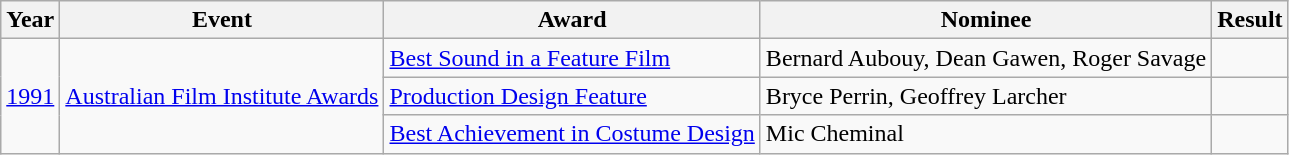<table class="wikitable">
<tr>
<th>Year</th>
<th>Event</th>
<th>Award</th>
<th>Nominee</th>
<th>Result</th>
</tr>
<tr>
<td rowspan=3><a href='#'>1991</a></td>
<td rowspan=3><a href='#'>Australian Film Institute Awards</a></td>
<td><a href='#'>Best Sound in a Feature Film</a></td>
<td>Bernard Aubouy, Dean Gawen, Roger Savage</td>
<td></td>
</tr>
<tr>
<td><a href='#'>Production Design Feature</a></td>
<td>Bryce Perrin, Geoffrey Larcher</td>
<td></td>
</tr>
<tr>
<td><a href='#'>Best Achievement in Costume Design</a></td>
<td>Mic Cheminal</td>
<td></td>
</tr>
</table>
